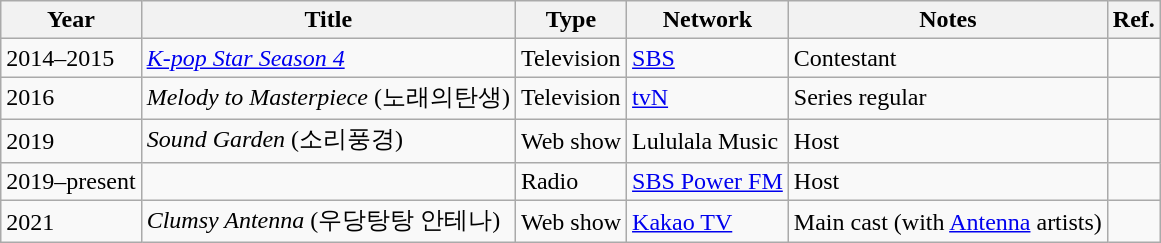<table class="wikitable">
<tr>
<th>Year</th>
<th>Title</th>
<th>Type</th>
<th>Network</th>
<th>Notes</th>
<th>Ref.</th>
</tr>
<tr>
<td>2014–2015</td>
<td><em><a href='#'>K-pop Star Season 4</a></em></td>
<td>Television</td>
<td><a href='#'>SBS</a></td>
<td>Contestant</td>
<td></td>
</tr>
<tr>
<td>2016</td>
<td><em>Melody to Masterpiece</em> (노래의탄생)</td>
<td>Television</td>
<td><a href='#'>tvN</a></td>
<td>Series regular</td>
<td></td>
</tr>
<tr>
<td>2019</td>
<td><em>Sound Garden</em> (소리풍경)</td>
<td>Web show</td>
<td>Lululala Music</td>
<td>Host</td>
<td></td>
</tr>
<tr>
<td>2019–present</td>
<td><em></em></td>
<td>Radio</td>
<td><a href='#'>SBS Power FM</a></td>
<td>Host</td>
<td></td>
</tr>
<tr>
<td>2021</td>
<td><em>Clumsy Antenna</em> (우당탕탕 안테나)</td>
<td>Web show</td>
<td><a href='#'>Kakao TV</a></td>
<td>Main cast (with <a href='#'>Antenna</a> artists)</td>
<td></td>
</tr>
</table>
